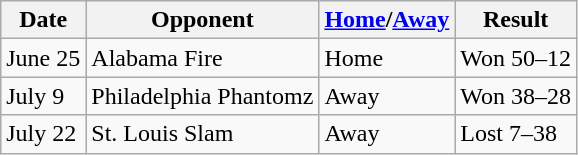<table class="wikitable">
<tr>
<th>Date</th>
<th>Opponent</th>
<th><a href='#'>Home</a>/<a href='#'>Away</a></th>
<th>Result</th>
</tr>
<tr>
<td>June 25</td>
<td>Alabama Fire</td>
<td>Home</td>
<td>Won 50–12</td>
</tr>
<tr>
<td>July 9</td>
<td>Philadelphia Phantomz</td>
<td>Away</td>
<td>Won 38–28</td>
</tr>
<tr>
<td>July 22</td>
<td>St. Louis Slam</td>
<td>Away</td>
<td>Lost 7–38</td>
</tr>
</table>
